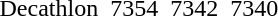<table>
<tr>
<td>Decathlon</td>
<td></td>
<td>7354</td>
<td></td>
<td>7342</td>
<td></td>
<td>7340</td>
</tr>
</table>
